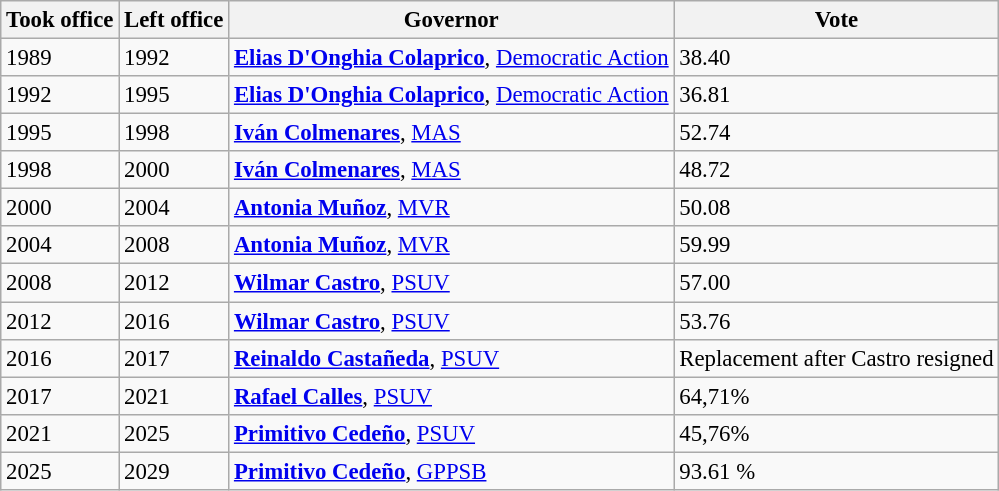<table class="wikitable" style="font-size: 95%;">
<tr>
<th>Took office</th>
<th>Left office</th>
<th>Governor</th>
<th>Vote</th>
</tr>
<tr>
<td>1989</td>
<td>1992</td>
<td><strong><a href='#'>Elias D'Onghia Colaprico</a></strong>, <a href='#'>Democratic Action</a></td>
<td>38.40</td>
</tr>
<tr>
<td>1992</td>
<td>1995</td>
<td><strong><a href='#'>Elias D'Onghia Colaprico</a></strong>, <a href='#'>Democratic Action</a></td>
<td>36.81</td>
</tr>
<tr>
<td>1995</td>
<td>1998</td>
<td><strong><a href='#'>Iván Colmenares</a></strong>, <a href='#'>MAS</a></td>
<td>52.74</td>
</tr>
<tr>
<td>1998</td>
<td>2000</td>
<td><strong><a href='#'>Iván Colmenares</a></strong>, <a href='#'>MAS</a></td>
<td>48.72</td>
</tr>
<tr>
<td>2000</td>
<td>2004</td>
<td><strong><a href='#'>Antonia Muñoz</a></strong>, <a href='#'>MVR</a></td>
<td>50.08</td>
</tr>
<tr>
<td>2004</td>
<td>2008</td>
<td><strong><a href='#'>Antonia Muñoz</a></strong>, <a href='#'>MVR</a></td>
<td>59.99</td>
</tr>
<tr>
<td>2008</td>
<td>2012</td>
<td><strong><a href='#'>Wilmar Castro</a></strong>, <a href='#'>PSUV</a></td>
<td>57.00</td>
</tr>
<tr>
<td>2012</td>
<td>2016</td>
<td><strong><a href='#'>Wilmar Castro</a></strong>, <a href='#'>PSUV</a></td>
<td>53.76</td>
</tr>
<tr>
<td>2016</td>
<td>2017</td>
<td><strong><a href='#'>Reinaldo Castañeda</a></strong>, <a href='#'>PSUV</a></td>
<td>Replacement after Castro resigned</td>
</tr>
<tr>
<td>2017</td>
<td>2021</td>
<td><strong><a href='#'>Rafael Calles</a></strong>, <a href='#'>PSUV</a></td>
<td>64,71%</td>
</tr>
<tr>
<td>2021</td>
<td>2025</td>
<td><strong><a href='#'>Primitivo Cedeño</a></strong>, <a href='#'>PSUV</a></td>
<td>45,76%</td>
</tr>
<tr>
<td>2025</td>
<td>2029</td>
<td><strong><a href='#'>Primitivo Cedeño</a></strong>, <a href='#'>GPPSB</a></td>
<td>93.61 %</td>
</tr>
</table>
